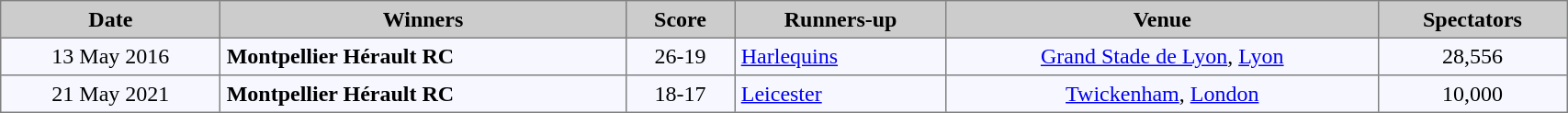<table bgcolor="#f7f8ff" cellpadding="4" width="90%" cellspacing="0" border="1" style="font-size: 100%; border: grey solid 1px; border-collapse: collapse;">
<tr bgcolor="#CCCCCC">
<td align=center><strong>Date</strong></td>
<td align=center><strong>Winners</strong></td>
<td align=center><strong>Score</strong></td>
<td align=center><strong>Runners-up</strong></td>
<td align=center><strong>Venue</strong></td>
<td align=center><strong>Spectators</strong></td>
</tr>
<tr>
<td align=center>13 May 2016</td>
<td> <strong>Montpellier Hérault RC</strong></td>
<td align=center>26-19</td>
<td> <a href='#'>Harlequins</a></td>
<td align=center><a href='#'>Grand Stade de Lyon</a>, <a href='#'>Lyon</a></td>
<td align=center>28,556 </td>
</tr>
<tr>
<td align=center>21 May 2021</td>
<td> <strong>Montpellier Hérault RC</strong></td>
<td align=center>18-17</td>
<td> <a href='#'>Leicester</a></td>
<td align=center><a href='#'>Twickenham</a>, <a href='#'>London</a></td>
<td align=center>10,000</td>
</tr>
</table>
